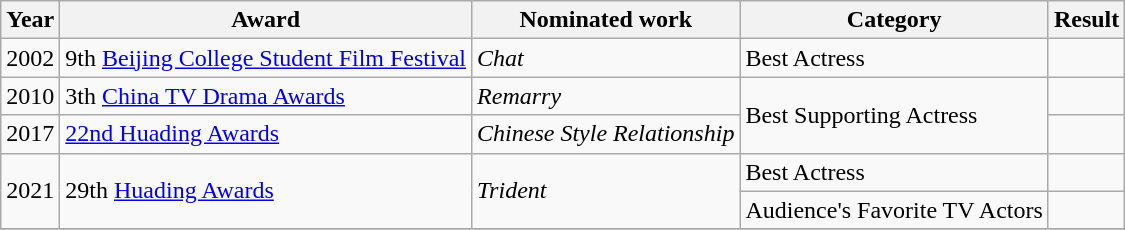<table class="wikitable">
<tr>
<th>Year</th>
<th>Award</th>
<th>Nominated work</th>
<th>Category</th>
<th>Result</th>
</tr>
<tr>
<td>2002</td>
<td>9th <a href='#'>Beijing College Student Film Festival</a></td>
<td><em>Chat</em></td>
<td>Best Actress</td>
<td></td>
</tr>
<tr>
<td>2010</td>
<td>3th <a href='#'>China TV Drama Awards</a></td>
<td><em>Remarry</em></td>
<td rowspan=2>Best Supporting Actress</td>
<td></td>
</tr>
<tr>
<td>2017</td>
<td><a href='#'>22nd Huading Awards</a></td>
<td><em>Chinese Style Relationship</em></td>
<td></td>
</tr>
<tr>
<td rowspan=2>2021</td>
<td rowspan=2>29th <a href='#'>Huading Awards</a></td>
<td rowspan=2><em>Trident</em></td>
<td>Best Actress</td>
<td></td>
</tr>
<tr>
<td>Audience's Favorite TV Actors</td>
<td></td>
</tr>
<tr>
</tr>
</table>
